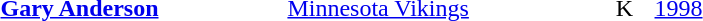<table style="border:'1' 'solid' 'gray' " width="500">
<tr>
</tr>
<tr>
<td><a href='#'><strong>Gary Anderson</strong></a></td>
<td><a href='#'>Minnesota Vikings</a></td>
<td>K</td>
<td><a href='#'>1998</a></td>
</tr>
</table>
